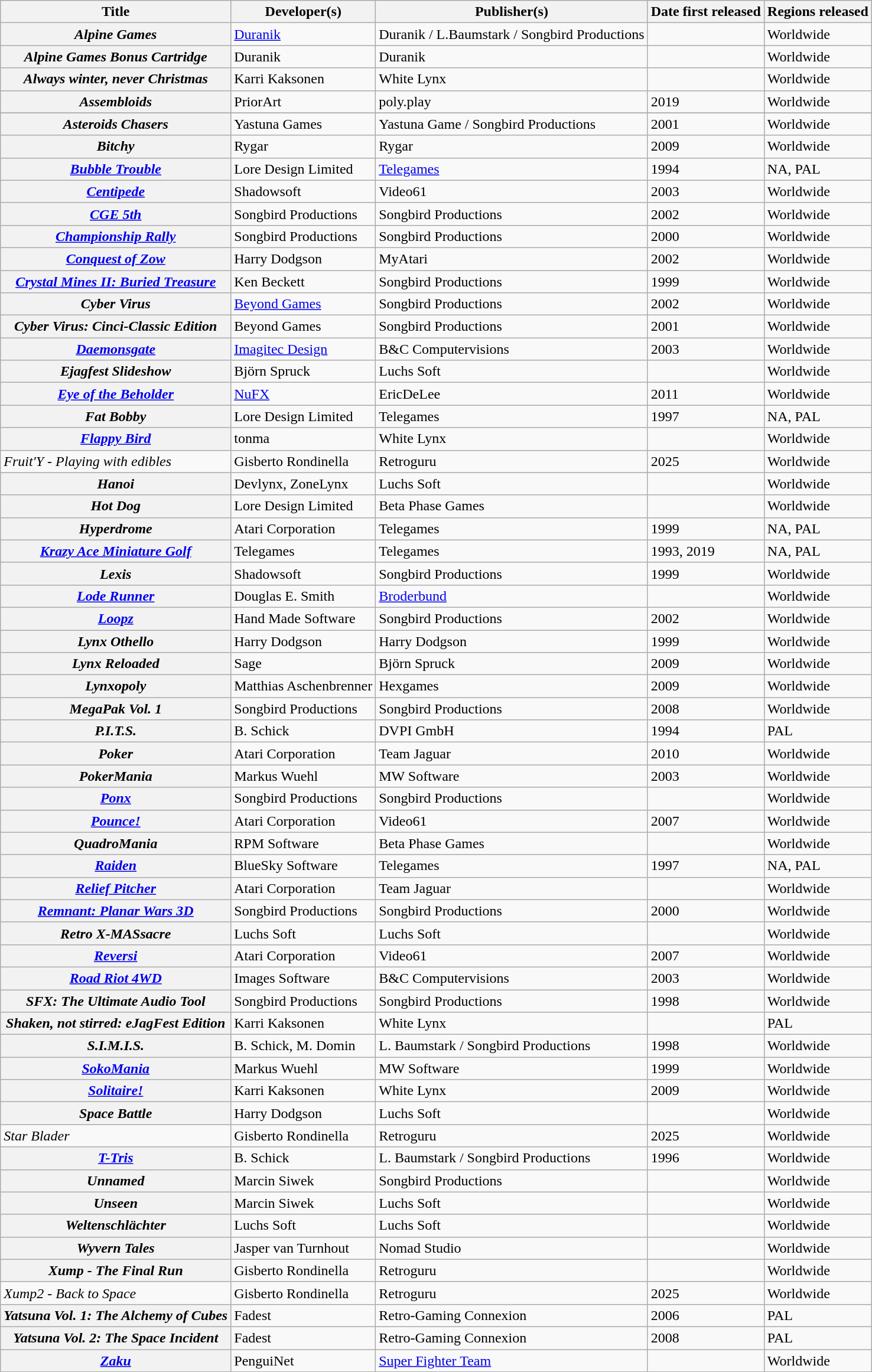<table class="wikitable plainrowheaders sortable" id="softwarelist2">
<tr>
<th>Title</th>
<th>Developer(s)</th>
<th>Publisher(s)</th>
<th>Date first released</th>
<th>Regions released</th>
</tr>
<tr>
<th id="A" scope="row"><em>Alpine Games</em></th>
<td><a href='#'>Duranik</a></td>
<td>Duranik / L.Baumstark / Songbird Productions</td>
<td></td>
<td>Worldwide</td>
</tr>
<tr>
<th scope="row"><em>Alpine Games Bonus Cartridge</em></th>
<td>Duranik</td>
<td>Duranik</td>
<td></td>
<td>Worldwide</td>
</tr>
<tr>
<th scope="row"><em>Always winter, never Christmas</em></th>
<td>Karri Kaksonen</td>
<td>White Lynx</td>
<td></td>
<td>Worldwide</td>
</tr>
<tr>
<th scope="row"><em>Assembloids</em></th>
<td>PriorArt</td>
<td>poly.play</td>
<td>2019</td>
<td>Worldwide</td>
</tr>
<tr>
</tr>
<tr>
<th scope="row"><em>Asteroids Chasers</em></th>
<td>Yastuna Games</td>
<td>Yastuna Game / Songbird Productions</td>
<td>2001</td>
<td>Worldwide</td>
</tr>
<tr>
<th id="B" scope="row"><em>Bitchy</em></th>
<td>Rygar</td>
<td>Rygar</td>
<td>2009</td>
<td>Worldwide</td>
</tr>
<tr>
<th scope="row"><em><a href='#'>Bubble Trouble</a></em></th>
<td>Lore Design Limited</td>
<td><a href='#'>Telegames</a></td>
<td>1994</td>
<td>NA, PAL</td>
</tr>
<tr>
<th id="C" scope="row"><em><a href='#'>Centipede</a></em></th>
<td>Shadowsoft</td>
<td>Video61</td>
<td>2003</td>
<td>Worldwide</td>
</tr>
<tr>
<th scope="row"><em><a href='#'>CGE 5th</a></em></th>
<td>Songbird Productions</td>
<td>Songbird Productions</td>
<td>2002</td>
<td>Worldwide</td>
</tr>
<tr>
<th scope="row"><em><a href='#'>Championship Rally</a></em></th>
<td>Songbird Productions</td>
<td>Songbird Productions</td>
<td>2000</td>
<td>Worldwide</td>
</tr>
<tr>
<th scope="row"><em><a href='#'>Conquest of Zow</a></em></th>
<td>Harry Dodgson</td>
<td>MyAtari</td>
<td>2002</td>
<td>Worldwide</td>
</tr>
<tr>
<th scope="row"><em><a href='#'>Crystal Mines II: Buried Treasure</a></em></th>
<td>Ken Beckett</td>
<td>Songbird Productions</td>
<td>1999</td>
<td>Worldwide</td>
</tr>
<tr>
<th scope="row"><em>Cyber Virus</em></th>
<td><a href='#'>Beyond Games</a></td>
<td>Songbird Productions</td>
<td>2002</td>
<td>Worldwide</td>
</tr>
<tr>
<th scope="row"><em>Cyber Virus: Cinci-Classic Edition</em></th>
<td>Beyond Games</td>
<td>Songbird Productions</td>
<td>2001</td>
<td>Worldwide</td>
</tr>
<tr>
<th id="D" scope="row"><em><a href='#'>Daemonsgate</a></em></th>
<td><a href='#'>Imagitec Design</a></td>
<td>B&C Computervisions</td>
<td>2003</td>
<td>Worldwide</td>
</tr>
<tr>
<th scope="row"><em>Ejagfest Slideshow</em></th>
<td>Björn Spruck</td>
<td>Luchs Soft</td>
<td></td>
<td>Worldwide</td>
</tr>
<tr>
<th scope="row"><em><a href='#'>Eye of the Beholder</a></em></th>
<td><a href='#'>NuFX</a></td>
<td>EricDeLee</td>
<td>2011</td>
<td>Worldwide</td>
</tr>
<tr>
<th scope="row"><em>Fat Bobby</em></th>
<td>Lore Design Limited</td>
<td>Telegames</td>
<td>1997</td>
<td>NA, PAL</td>
</tr>
<tr>
<th scope="row"><em><a href='#'>Flappy Bird</a></em></th>
<td>tonma</td>
<td>White Lynx</td>
<td></td>
<td>Worldwide</td>
</tr>
<tr>
<td><em>Fruit'Y - Playing with edibles</em></td>
<td>Gisberto Rondinella</td>
<td>Retroguru</td>
<td>2025</td>
<td>Worldwide</td>
</tr>
<tr>
<th id="H" scope="row"><em>Hanoi</em></th>
<td>Devlynx, ZoneLynx</td>
<td>Luchs Soft</td>
<td></td>
<td>Worldwide</td>
</tr>
<tr>
<th scope="row"><em>Hot Dog</em></th>
<td>Lore Design Limited</td>
<td>Beta Phase Games</td>
<td></td>
<td>Worldwide</td>
</tr>
<tr>
<th scope="row"><em>Hyperdrome</em></th>
<td>Atari Corporation</td>
<td>Telegames</td>
<td>1999</td>
<td>NA, PAL</td>
</tr>
<tr>
<th scope="row"><em><a href='#'>Krazy Ace Miniature Golf</a></em></th>
<td>Telegames</td>
<td>Telegames</td>
<td>1993, 2019</td>
<td>NA, PAL</td>
</tr>
<tr>
<th id="L" scope="row"><em>Lexis</em></th>
<td>Shadowsoft</td>
<td>Songbird Productions</td>
<td>1999</td>
<td>Worldwide</td>
</tr>
<tr>
<th scope="row"><em><a href='#'>Lode Runner</a></em></th>
<td>Douglas E. Smith</td>
<td><a href='#'>Broderbund</a></td>
<td></td>
<td>Worldwide</td>
</tr>
<tr>
<th scope="row"><em><a href='#'>Loopz</a></em></th>
<td>Hand Made Software</td>
<td>Songbird Productions</td>
<td>2002</td>
<td>Worldwide</td>
</tr>
<tr>
<th scope="row"><em>Lynx Othello</em></th>
<td>Harry Dodgson</td>
<td>Harry Dodgson</td>
<td>1999</td>
<td>Worldwide</td>
</tr>
<tr>
<th scope="row"><em>Lynx Reloaded</em></th>
<td>Sage</td>
<td>Björn Spruck</td>
<td>2009</td>
<td>Worldwide</td>
</tr>
<tr>
<th scope="row"><em>Lynxopoly</em></th>
<td>Matthias Aschenbrenner</td>
<td>Hexgames</td>
<td>2009</td>
<td>Worldwide</td>
</tr>
<tr>
<th id="M" scope="row"><em>MegaPak Vol. 1</em></th>
<td>Songbird Productions</td>
<td>Songbird Productions</td>
<td>2008</td>
<td>Worldwide</td>
</tr>
<tr>
<th id="P" scope="row"><em>P.I.T.S.</em></th>
<td>B. Schick</td>
<td>DVPI GmbH</td>
<td>1994</td>
<td>PAL</td>
</tr>
<tr>
<th scope="row"><em>Poker</em></th>
<td>Atari Corporation</td>
<td>Team Jaguar</td>
<td>2010</td>
<td>Worldwide</td>
</tr>
<tr>
<th scope="row"><em>PokerMania</em></th>
<td>Markus Wuehl</td>
<td>MW Software</td>
<td>2003</td>
<td>Worldwide</td>
</tr>
<tr>
<th scope="row"><em><a href='#'>Ponx</a></em></th>
<td>Songbird Productions</td>
<td>Songbird Productions</td>
<td></td>
<td>Worldwide</td>
</tr>
<tr>
<th scope="row"><em><a href='#'>Pounce!</a></em></th>
<td>Atari Corporation</td>
<td>Video61</td>
<td>2007</td>
<td>Worldwide</td>
</tr>
<tr>
<th id="Q" scope="row"><em>QuadroMania</em></th>
<td>RPM Software</td>
<td>Beta Phase Games</td>
<td></td>
<td>Worldwide</td>
</tr>
<tr>
<th scope="row"><em><a href='#'>Raiden</a></em></th>
<td>BlueSky Software</td>
<td>Telegames</td>
<td>1997</td>
<td>NA, PAL</td>
</tr>
<tr>
<th id="R" scope="row"><em><a href='#'>Relief Pitcher</a></em></th>
<td>Atari Corporation</td>
<td>Team Jaguar</td>
<td></td>
<td>Worldwide</td>
</tr>
<tr>
<th scope="row"><em><a href='#'>Remnant: Planar Wars 3D</a></em></th>
<td>Songbird Productions</td>
<td>Songbird Productions</td>
<td>2000</td>
<td>Worldwide</td>
</tr>
<tr>
<th scope="row"><em>Retro X-MASsacre</em></th>
<td>Luchs Soft</td>
<td>Luchs Soft</td>
<td></td>
<td>Worldwide</td>
</tr>
<tr>
<th scope="row"><em><a href='#'>Reversi</a></em></th>
<td>Atari Corporation</td>
<td>Video61</td>
<td>2007</td>
<td>Worldwide</td>
</tr>
<tr>
<th scope="row"><em><a href='#'>Road Riot 4WD</a></em></th>
<td>Images Software</td>
<td>B&C Computervisions</td>
<td>2003</td>
<td>Worldwide</td>
</tr>
<tr>
<th id="S" scope="row"><em>SFX: The Ultimate Audio Tool</em></th>
<td>Songbird Productions</td>
<td>Songbird Productions</td>
<td>1998</td>
<td>Worldwide</td>
</tr>
<tr>
<th scope="row"><em>Shaken, not stirred: eJagFest Edition</em></th>
<td>Karri Kaksonen</td>
<td>White Lynx</td>
<td></td>
<td>PAL</td>
</tr>
<tr>
<th scope="row"><em>S.I.M.I.S.</em></th>
<td>B. Schick, M. Domin</td>
<td>L. Baumstark / Songbird Productions</td>
<td>1998</td>
<td>Worldwide</td>
</tr>
<tr>
<th scope="row"><em><a href='#'>SokoMania</a></em></th>
<td>Markus Wuehl</td>
<td>MW Software</td>
<td>1999</td>
<td>Worldwide</td>
</tr>
<tr>
<th scope="row"><em><a href='#'>Solitaire!</a></em></th>
<td>Karri Kaksonen</td>
<td>White Lynx</td>
<td>2009</td>
<td>Worldwide</td>
</tr>
<tr>
<th scope="row"><em>Space Battle</em></th>
<td>Harry Dodgson</td>
<td>Luchs Soft</td>
<td></td>
<td>Worldwide</td>
</tr>
<tr>
<td><em>Star Blader</em></td>
<td>Gisberto Rondinella</td>
<td>Retroguru</td>
<td>2025</td>
<td>Worldwide</td>
</tr>
<tr>
<th id="T" scope="row"><em><a href='#'>T-Tris</a></em></th>
<td>B. Schick</td>
<td>L. Baumstark / Songbird Productions</td>
<td>1996</td>
<td>Worldwide</td>
</tr>
<tr>
<th id="U" scope="row"><em>Unnamed</em></th>
<td>Marcin Siwek</td>
<td>Songbird Productions</td>
<td></td>
<td>Worldwide</td>
</tr>
<tr>
<th scope="row"><em>Unseen</em></th>
<td>Marcin Siwek</td>
<td>Luchs Soft</td>
<td></td>
<td>Worldwide</td>
</tr>
<tr>
<th id="W" scope="row"><em>Weltenschlächter</em></th>
<td>Luchs Soft</td>
<td>Luchs Soft</td>
<td></td>
<td>Worldwide</td>
</tr>
<tr>
<th scope="row"><em>Wyvern Tales</em></th>
<td>Jasper van Turnhout</td>
<td>Nomad Studio</td>
<td></td>
<td>Worldwide</td>
</tr>
<tr>
<th id="X" scope="row"><em>Xump - The Final Run</em></th>
<td>Gisberto Rondinella</td>
<td>Retroguru</td>
<td></td>
<td>Worldwide</td>
</tr>
<tr>
<td><em>Xump2 - Back to Space</em></td>
<td>Gisberto Rondinella</td>
<td>Retroguru</td>
<td>2025</td>
<td>Worldwide</td>
</tr>
<tr>
<th id="Y" scope="row"><em>Yatsuna Vol. 1: The Alchemy of Cubes</em></th>
<td>Fadest</td>
<td>Retro-Gaming Connexion</td>
<td>2006</td>
<td>PAL</td>
</tr>
<tr>
<th scope="row"><em>Yatsuna Vol. 2: The Space Incident</em></th>
<td>Fadest</td>
<td>Retro-Gaming Connexion</td>
<td>2008</td>
<td>PAL</td>
</tr>
<tr>
<th id="Z" scope="row"><em><a href='#'>Zaku</a></em></th>
<td>PenguiNet</td>
<td><a href='#'>Super Fighter Team</a></td>
<td></td>
<td>Worldwide</td>
</tr>
</table>
